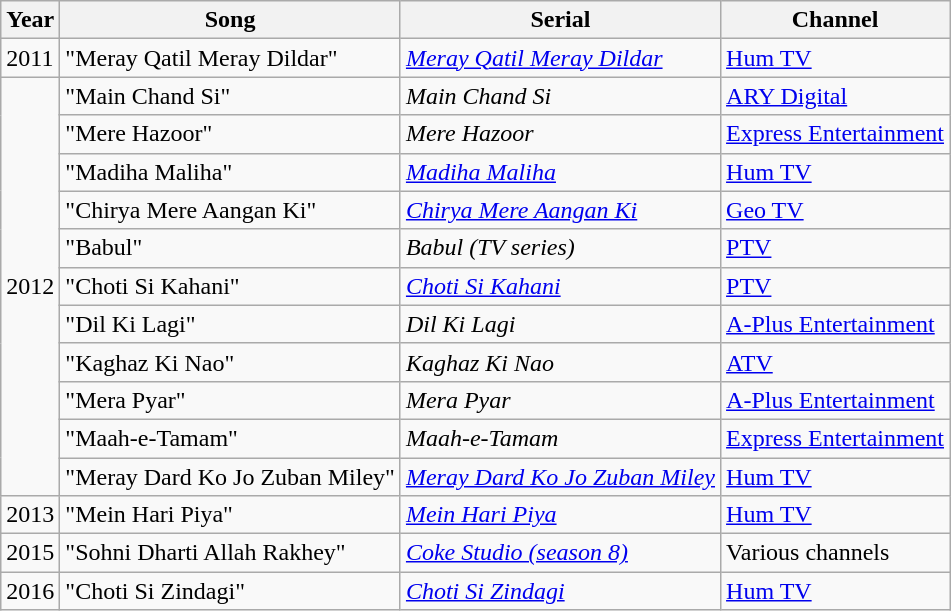<table class="wikitable">
<tr>
<th>Year</th>
<th>Song</th>
<th>Serial</th>
<th>Channel</th>
</tr>
<tr>
<td>2011</td>
<td>"Meray Qatil Meray Dildar"</td>
<td><em><a href='#'>Meray Qatil Meray Dildar</a></em></td>
<td><a href='#'>Hum TV</a></td>
</tr>
<tr>
<td rowspan="11">2012</td>
<td>"Main Chand Si"</td>
<td><em>Main Chand Si</em></td>
<td><a href='#'>ARY Digital</a></td>
</tr>
<tr>
<td>"Mere Hazoor"</td>
<td><em>Mere Hazoor</em></td>
<td><a href='#'>Express Entertainment</a></td>
</tr>
<tr>
<td>"Madiha Maliha"</td>
<td><em><a href='#'>Madiha Maliha</a></em></td>
<td><a href='#'>Hum TV</a></td>
</tr>
<tr>
<td>"Chirya Mere Aangan Ki"</td>
<td><em><a href='#'>Chirya Mere Aangan Ki</a></em></td>
<td><a href='#'>Geo TV</a></td>
</tr>
<tr>
<td>"Babul"</td>
<td><em>Babul (TV series)</em></td>
<td><a href='#'>PTV</a></td>
</tr>
<tr>
<td>"Choti Si Kahani"</td>
<td><em><a href='#'>Choti Si Kahani</a></em></td>
<td><a href='#'>PTV</a></td>
</tr>
<tr>
<td>"Dil Ki Lagi"</td>
<td><em>Dil Ki Lagi</em></td>
<td><a href='#'>A-Plus Entertainment</a></td>
</tr>
<tr>
<td>"Kaghaz Ki Nao"</td>
<td><em>Kaghaz Ki Nao</em></td>
<td><a href='#'>ATV</a></td>
</tr>
<tr>
<td>"Mera Pyar"</td>
<td><em>Mera Pyar</em></td>
<td><a href='#'>A-Plus Entertainment</a></td>
</tr>
<tr>
<td>"Maah-e-Tamam"</td>
<td><em>Maah-e-Tamam</em></td>
<td><a href='#'>Express Entertainment</a></td>
</tr>
<tr>
<td>"Meray Dard Ko Jo Zuban Miley"</td>
<td><em><a href='#'>Meray Dard Ko Jo Zuban Miley</a></em></td>
<td><a href='#'>Hum TV</a></td>
</tr>
<tr>
<td>2013</td>
<td>"Mein Hari Piya"</td>
<td><em><a href='#'>Mein Hari Piya</a></em></td>
<td><a href='#'>Hum TV</a></td>
</tr>
<tr>
<td>2015</td>
<td>"Sohni Dharti Allah Rakhey"</td>
<td><em><a href='#'>Coke Studio (season 8)</a></em></td>
<td>Various channels</td>
</tr>
<tr>
<td>2016</td>
<td>"Choti Si Zindagi"</td>
<td><em><a href='#'>Choti Si Zindagi</a></em></td>
<td><a href='#'>Hum TV</a></td>
</tr>
</table>
